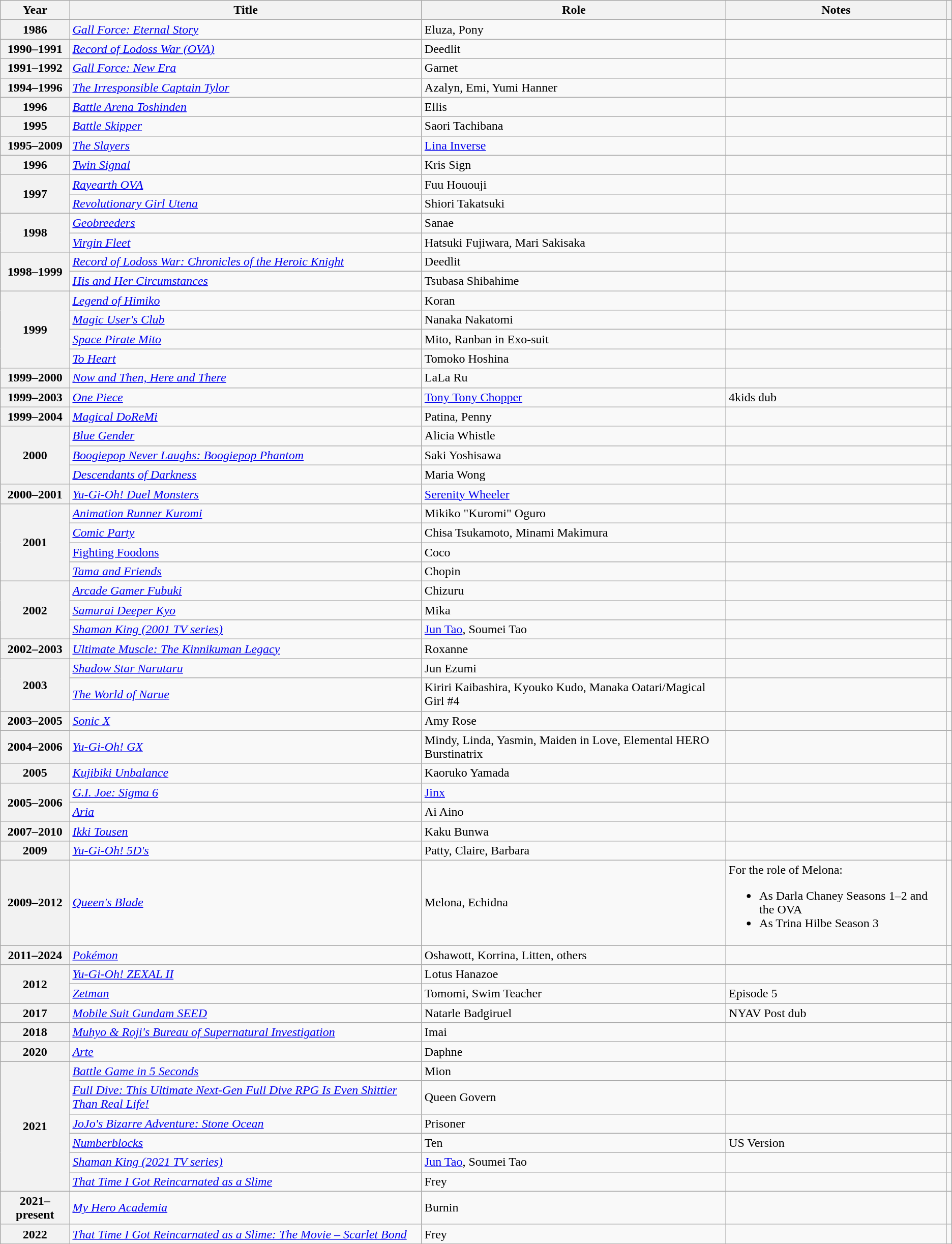<table class="wikitable sortable plainrowheaders">
<tr>
<th scope="col">Year</th>
<th scope="col">Title</th>
<th scope="col">Role</th>
<th scope="col" class="unsortable">Notes</th>
<th scope="col" class="unsortable"></th>
</tr>
<tr>
<th scope="row">1986</th>
<td><em><a href='#'>Gall Force: Eternal Story</a></em></td>
<td>Eluza, Pony</td>
<td></td>
<td></td>
</tr>
<tr>
<th scope="row">1990–1991</th>
<td><em><a href='#'>Record of Lodoss War (OVA)</a></em></td>
<td>Deedlit</td>
<td></td>
<td></td>
</tr>
<tr>
<th scope="row">1991–1992</th>
<td><em><a href='#'>Gall Force: New Era</a></em></td>
<td>Garnet</td>
<td></td>
<td></td>
</tr>
<tr>
<th scope="row">1994–1996</th>
<td data-sort-value="Irresponsible Captain Tylor"><em><a href='#'>The Irresponsible Captain Tylor</a></em></td>
<td>Azalyn, Emi, Yumi Hanner</td>
<td></td>
<td></td>
</tr>
<tr>
<th scope="row">1996</th>
<td><em><a href='#'>Battle Arena Toshinden</a></em></td>
<td>Ellis</td>
<td></td>
<td></td>
</tr>
<tr>
<th scope="row">1995</th>
<td><em><a href='#'>Battle Skipper</a></em></td>
<td>Saori Tachibana</td>
<td></td>
<td></td>
</tr>
<tr>
<th scope="row">1995–2009</th>
<td data-sort-value="Slayers"><a href='#'><em>The Slayers</em></a></td>
<td><a href='#'>Lina Inverse</a></td>
<td></td>
<td></td>
</tr>
<tr>
<th scope="row">1996</th>
<td><em><a href='#'>Twin Signal</a></em></td>
<td>Kris Sign</td>
<td></td>
<td></td>
</tr>
<tr>
<th scope="row" rowspan="2">1997</th>
<td><em><a href='#'>Rayearth OVA</a></em></td>
<td>Fuu Hououji</td>
<td></td>
<td></td>
</tr>
<tr>
<td><em><a href='#'>Revolutionary Girl Utena</a></em></td>
<td>Shiori Takatsuki</td>
<td></td>
<td></td>
</tr>
<tr>
<th scope="row" rowspan="2">1998</th>
<td><em><a href='#'>Geobreeders</a></em></td>
<td>Sanae</td>
<td></td>
<td></td>
</tr>
<tr>
<td><em><a href='#'>Virgin Fleet</a></em></td>
<td>Hatsuki Fujiwara, Mari Sakisaka</td>
<td></td>
<td></td>
</tr>
<tr>
<th scope="row" rowspan="2">1998–1999</th>
<td><em><a href='#'>Record of Lodoss War: Chronicles of the Heroic Knight</a></em></td>
<td>Deedlit</td>
<td></td>
<td></td>
</tr>
<tr>
<td><em><a href='#'>His and Her Circumstances</a></em></td>
<td>Tsubasa Shibahime</td>
<td></td>
<td></td>
</tr>
<tr>
<th scope="row" rowspan="4">1999</th>
<td><em><a href='#'>Legend of Himiko</a></em></td>
<td>Koran</td>
<td></td>
<td></td>
</tr>
<tr>
<td><em><a href='#'>Magic User's Club</a></em></td>
<td>Nanaka Nakatomi</td>
<td></td>
<td></td>
</tr>
<tr>
<td><em><a href='#'>Space Pirate Mito</a></em></td>
<td>Mito, Ranban in Exo-suit</td>
<td></td>
<td></td>
</tr>
<tr>
<td><em><a href='#'>To Heart</a></em></td>
<td>Tomoko Hoshina</td>
<td></td>
<td></td>
</tr>
<tr>
<th scope="row">1999–2000</th>
<td><em><a href='#'>Now and Then, Here and There</a></em></td>
<td>LaLa Ru</td>
<td></td>
<td></td>
</tr>
<tr>
<th scope="row">1999–2003</th>
<td><em><a href='#'>One Piece</a></em></td>
<td><a href='#'>Tony Tony Chopper</a></td>
<td>4kids dub</td>
<td></td>
</tr>
<tr>
<th scope="row">1999–2004</th>
<td><em><a href='#'>Magical DoReMi</a></em></td>
<td>Patina, Penny</td>
<td></td>
<td></td>
</tr>
<tr>
<th scope="row" rowspan="3">2000</th>
<td><em><a href='#'>Blue Gender</a></em></td>
<td>Alicia Whistle</td>
<td></td>
<td></td>
</tr>
<tr>
<td><em><a href='#'>Boogiepop Never Laughs: Boogiepop Phantom</a></em></td>
<td>Saki Yoshisawa</td>
<td></td>
<td></td>
</tr>
<tr>
<td><em><a href='#'>Descendants of Darkness</a></em></td>
<td>Maria Wong</td>
<td></td>
<td></td>
</tr>
<tr>
<th scope="row">2000–2001</th>
<td><em><a href='#'>Yu-Gi-Oh! Duel Monsters</a></em></td>
<td><a href='#'>Serenity Wheeler</a></td>
<td></td>
<td></td>
</tr>
<tr>
<th rowspan="4" scope="row">2001</th>
<td><em><a href='#'>Animation Runner Kuromi</a></em></td>
<td>Mikiko "Kuromi" Oguro</td>
<td></td>
<td></td>
</tr>
<tr>
<td><em><a href='#'>Comic Party</a></em></td>
<td>Chisa Tsukamoto, Minami Makimura</td>
<td></td>
<td></td>
</tr>
<tr>
<td><a href='#'>Fighting Foodons</a></td>
<td>Coco</td>
<td></td>
<td></td>
</tr>
<tr>
<td><em><a href='#'>Tama and Friends</a></em></td>
<td>Chopin</td>
<td></td>
<td></td>
</tr>
<tr>
<th rowspan="3" scope="row">2002</th>
<td><em><a href='#'>Arcade Gamer Fubuki</a></em></td>
<td>Chizuru</td>
<td></td>
<td></td>
</tr>
<tr>
<td><em><a href='#'>Samurai Deeper Kyo</a></em></td>
<td>Mika</td>
<td></td>
<td></td>
</tr>
<tr>
<td><em><a href='#'>Shaman King (2001 TV series)</a></em></td>
<td><a href='#'>Jun Tao</a>, Soumei Tao</td>
<td></td>
<td></td>
</tr>
<tr>
<th scope="row">2002–2003</th>
<td><em><a href='#'>Ultimate Muscle: The Kinnikuman Legacy</a></em></td>
<td>Roxanne</td>
<td></td>
<td></td>
</tr>
<tr>
<th scope="row" rowspan="2">2003</th>
<td><em><a href='#'>Shadow Star Narutaru</a></em></td>
<td>Jun Ezumi</td>
<td></td>
<td></td>
</tr>
<tr>
<td data-sort-value="World of Narue"><em><a href='#'>The World of Narue</a></em></td>
<td>Kiriri Kaibashira, Kyouko Kudo, Manaka Oatari/Magical Girl #4</td>
<td></td>
<td></td>
</tr>
<tr>
<th scope="row">2003–2005</th>
<td><em><a href='#'>Sonic X</a></em></td>
<td>Amy Rose</td>
<td></td>
<td></td>
</tr>
<tr>
<th scope="row">2004–2006</th>
<td><em><a href='#'>Yu-Gi-Oh! GX</a></em></td>
<td>Mindy, Linda, Yasmin, Maiden in Love, Elemental HERO Burstinatrix</td>
<td></td>
<td></td>
</tr>
<tr>
<th scope="row">2005</th>
<td><em><a href='#'>Kujibiki Unbalance</a></em></td>
<td>Kaoruko Yamada</td>
<td></td>
<td></td>
</tr>
<tr>
<th scope="row" rowspan="2">2005–2006</th>
<td><em><a href='#'>G.I. Joe: Sigma 6</a></em></td>
<td><a href='#'>Jinx</a></td>
<td></td>
<td></td>
</tr>
<tr>
<td><em><a href='#'>Aria</a></em></td>
<td>Ai Aino</td>
<td></td>
<td></td>
</tr>
<tr>
<th scope="row">2007–2010</th>
<td><em><a href='#'>Ikki Tousen</a></em></td>
<td>Kaku Bunwa</td>
<td></td>
<td></td>
</tr>
<tr>
<th scope="row">2009</th>
<td><em><a href='#'>Yu-Gi-Oh! 5D's</a></em></td>
<td>Patty, Claire, Barbara</td>
<td></td>
<td></td>
</tr>
<tr>
<th scope="row">2009–2012</th>
<td><em><a href='#'>Queen's Blade</a></em></td>
<td>Melona, Echidna</td>
<td>For the role of Melona:<br><ul><li>As Darla Chaney Seasons 1–2 and the OVA</li><li>As Trina Hilbe Season 3</li></ul></td>
<td></td>
</tr>
<tr>
<th scope="row">2011–2024</th>
<td><em><a href='#'>Pokémon</a></em></td>
<td>Oshawott, Korrina, Litten, others</td>
<td></td>
<td></td>
</tr>
<tr>
<th scope="row" rowspan="2">2012</th>
<td><em><a href='#'>Yu-Gi-Oh! ZEXAL II</a></em></td>
<td>Lotus Hanazoe</td>
<td></td>
<td></td>
</tr>
<tr>
<td><em><a href='#'>Zetman</a></em></td>
<td>Tomomi, Swim Teacher</td>
<td>Episode 5</td>
<td></td>
</tr>
<tr>
<th scope="row">2017</th>
<td><em><a href='#'>Mobile Suit Gundam SEED</a></em></td>
<td>Natarle Badgiruel</td>
<td>NYAV Post dub</td>
<td></td>
</tr>
<tr>
<th scope="row">2018</th>
<td><em><a href='#'>Muhyo & Roji's Bureau of Supernatural Investigation</a></em></td>
<td>Imai</td>
<td></td>
<td></td>
</tr>
<tr>
<th scope="row">2020</th>
<td><em><a href='#'>Arte</a></em></td>
<td>Daphne</td>
<td></td>
<td></td>
</tr>
<tr>
<th rowspan="6" scope="row">2021</th>
<td><em><a href='#'>Battle Game in 5 Seconds</a></em></td>
<td>Mion</td>
<td></td>
<td></td>
</tr>
<tr>
<td><em><a href='#'>Full Dive: This Ultimate Next-Gen Full Dive RPG Is Even Shittier Than Real Life!</a></em></td>
<td>Queen Govern</td>
<td></td>
<td></td>
</tr>
<tr>
<td><em><a href='#'>JoJo's Bizarre Adventure: Stone Ocean</a></em></td>
<td>Prisoner</td>
<td></td>
<td></td>
</tr>
<tr>
<td><em><a href='#'>Numberblocks</a></em></td>
<td>Ten</td>
<td>US Version</td>
<td></td>
</tr>
<tr>
<td><em><a href='#'>Shaman King (2021 TV series)</a></em></td>
<td><a href='#'>Jun Tao</a>, Soumei Tao</td>
<td></td>
<td></td>
</tr>
<tr>
<td><em><a href='#'>That Time I Got Reincarnated as a Slime</a></em></td>
<td>Frey</td>
<td></td>
<td></td>
</tr>
<tr>
<th scope="row">2021–present</th>
<td><em><a href='#'>My Hero Academia</a></em></td>
<td>Burnin</td>
<td></td>
<td></td>
</tr>
<tr>
<th scope="row">2022</th>
<td><em><a href='#'>That Time I Got Reincarnated as a Slime: The Movie – Scarlet Bond</a></em></td>
<td>Frey</td>
<td></td>
<td></td>
</tr>
</table>
